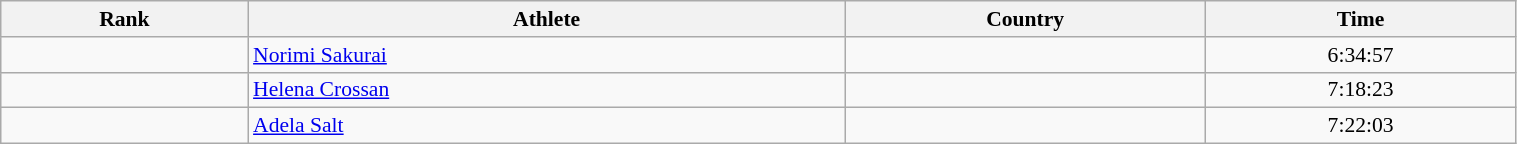<table class="wikitable" width=80% style="font-size:90%; text-align:center;">
<tr>
<th>Rank</th>
<th>Athlete</th>
<th>Country</th>
<th>Time</th>
</tr>
<tr>
<td></td>
<td align=left><a href='#'>Norimi Sakurai</a></td>
<td align=left></td>
<td>6:34:57</td>
</tr>
<tr>
<td></td>
<td align=left><a href='#'>Helena Crossan</a></td>
<td align=left></td>
<td>7:18:23</td>
</tr>
<tr>
<td></td>
<td align=left><a href='#'>Adela Salt</a></td>
<td align=left></td>
<td>7:22:03</td>
</tr>
</table>
